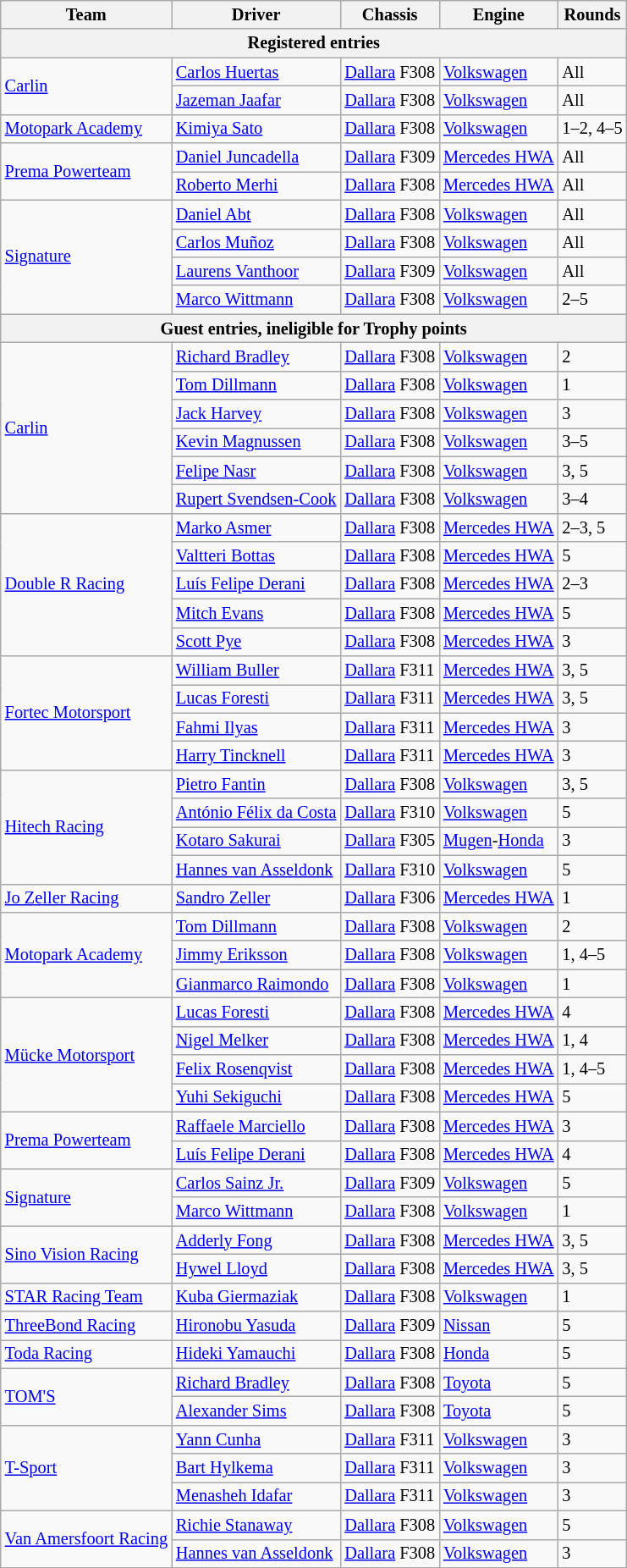<table class="wikitable" style="font-size: 85%;">
<tr>
<th>Team</th>
<th>Driver</th>
<th>Chassis</th>
<th>Engine</th>
<th>Rounds</th>
</tr>
<tr>
<th colspan=5>Registered entries</th>
</tr>
<tr>
<td rowspan=2> <a href='#'>Carlin</a></td>
<td> <a href='#'>Carlos Huertas</a></td>
<td><a href='#'>Dallara</a> F308</td>
<td><a href='#'>Volkswagen</a></td>
<td>All</td>
</tr>
<tr>
<td> <a href='#'>Jazeman Jaafar</a></td>
<td><a href='#'>Dallara</a> F308</td>
<td><a href='#'>Volkswagen</a></td>
<td>All</td>
</tr>
<tr>
<td> <a href='#'>Motopark Academy</a></td>
<td> <a href='#'>Kimiya Sato</a></td>
<td><a href='#'>Dallara</a> F308</td>
<td><a href='#'>Volkswagen</a></td>
<td>1–2, 4–5</td>
</tr>
<tr>
<td rowspan=2> <a href='#'>Prema Powerteam</a></td>
<td> <a href='#'>Daniel Juncadella</a></td>
<td><a href='#'>Dallara</a> F309</td>
<td><a href='#'>Mercedes HWA</a></td>
<td>All</td>
</tr>
<tr>
<td> <a href='#'>Roberto Merhi</a></td>
<td><a href='#'>Dallara</a> F308</td>
<td><a href='#'>Mercedes HWA</a></td>
<td>All</td>
</tr>
<tr>
<td rowspan=4> <a href='#'>Signature</a></td>
<td> <a href='#'>Daniel Abt</a></td>
<td><a href='#'>Dallara</a> F308</td>
<td><a href='#'>Volkswagen</a></td>
<td>All</td>
</tr>
<tr>
<td> <a href='#'>Carlos Muñoz</a></td>
<td><a href='#'>Dallara</a> F308</td>
<td><a href='#'>Volkswagen</a></td>
<td>All</td>
</tr>
<tr>
<td> <a href='#'>Laurens Vanthoor</a></td>
<td><a href='#'>Dallara</a> F309</td>
<td><a href='#'>Volkswagen</a></td>
<td>All</td>
</tr>
<tr>
<td> <a href='#'>Marco Wittmann</a></td>
<td><a href='#'>Dallara</a> F308</td>
<td><a href='#'>Volkswagen</a></td>
<td>2–5</td>
</tr>
<tr>
<th colspan=5>Guest entries, ineligible for Trophy points</th>
</tr>
<tr>
<td rowspan=6> <a href='#'>Carlin</a></td>
<td> <a href='#'>Richard Bradley</a></td>
<td><a href='#'>Dallara</a> F308</td>
<td><a href='#'>Volkswagen</a></td>
<td>2</td>
</tr>
<tr>
<td> <a href='#'>Tom Dillmann</a></td>
<td><a href='#'>Dallara</a> F308</td>
<td><a href='#'>Volkswagen</a></td>
<td>1</td>
</tr>
<tr>
<td> <a href='#'>Jack Harvey</a></td>
<td><a href='#'>Dallara</a> F308</td>
<td><a href='#'>Volkswagen</a></td>
<td>3</td>
</tr>
<tr>
<td> <a href='#'>Kevin Magnussen</a></td>
<td><a href='#'>Dallara</a> F308</td>
<td><a href='#'>Volkswagen</a></td>
<td>3–5</td>
</tr>
<tr>
<td> <a href='#'>Felipe Nasr</a></td>
<td><a href='#'>Dallara</a> F308</td>
<td><a href='#'>Volkswagen</a></td>
<td>3, 5</td>
</tr>
<tr>
<td> <a href='#'>Rupert Svendsen-Cook</a></td>
<td><a href='#'>Dallara</a> F308</td>
<td><a href='#'>Volkswagen</a></td>
<td>3–4</td>
</tr>
<tr>
<td rowspan=5> <a href='#'>Double R Racing</a></td>
<td> <a href='#'>Marko Asmer</a></td>
<td><a href='#'>Dallara</a> F308</td>
<td><a href='#'>Mercedes HWA</a></td>
<td>2–3, 5</td>
</tr>
<tr>
<td> <a href='#'>Valtteri Bottas</a></td>
<td><a href='#'>Dallara</a> F308</td>
<td><a href='#'>Mercedes HWA</a></td>
<td>5</td>
</tr>
<tr>
<td> <a href='#'>Luís Felipe Derani</a></td>
<td><a href='#'>Dallara</a> F308</td>
<td><a href='#'>Mercedes HWA</a></td>
<td>2–3</td>
</tr>
<tr>
<td> <a href='#'>Mitch Evans</a></td>
<td><a href='#'>Dallara</a> F308</td>
<td><a href='#'>Mercedes HWA</a></td>
<td>5</td>
</tr>
<tr>
<td> <a href='#'>Scott Pye</a></td>
<td><a href='#'>Dallara</a> F308</td>
<td><a href='#'>Mercedes HWA</a></td>
<td>3</td>
</tr>
<tr>
<td rowspan=4> <a href='#'>Fortec Motorsport</a></td>
<td> <a href='#'>William Buller</a></td>
<td><a href='#'>Dallara</a> F311</td>
<td><a href='#'>Mercedes HWA</a></td>
<td>3, 5</td>
</tr>
<tr>
<td> <a href='#'>Lucas Foresti</a></td>
<td><a href='#'>Dallara</a> F311</td>
<td><a href='#'>Mercedes HWA</a></td>
<td>3, 5</td>
</tr>
<tr>
<td> <a href='#'>Fahmi Ilyas</a></td>
<td><a href='#'>Dallara</a> F311</td>
<td><a href='#'>Mercedes HWA</a></td>
<td>3</td>
</tr>
<tr>
<td> <a href='#'>Harry Tincknell</a></td>
<td><a href='#'>Dallara</a> F311</td>
<td><a href='#'>Mercedes HWA</a></td>
<td>3</td>
</tr>
<tr>
<td rowspan=4> <a href='#'>Hitech Racing</a></td>
<td> <a href='#'>Pietro Fantin</a></td>
<td><a href='#'>Dallara</a> F308</td>
<td><a href='#'>Volkswagen</a></td>
<td>3, 5</td>
</tr>
<tr>
<td> <a href='#'>António Félix da Costa</a></td>
<td><a href='#'>Dallara</a> F310</td>
<td><a href='#'>Volkswagen</a></td>
<td>5</td>
</tr>
<tr>
<td> <a href='#'>Kotaro Sakurai</a></td>
<td><a href='#'>Dallara</a> F305</td>
<td><a href='#'>Mugen</a>-<a href='#'>Honda</a></td>
<td>3</td>
</tr>
<tr>
<td> <a href='#'>Hannes van Asseldonk</a></td>
<td><a href='#'>Dallara</a> F310</td>
<td><a href='#'>Volkswagen</a></td>
<td>5</td>
</tr>
<tr>
<td> <a href='#'>Jo Zeller Racing</a></td>
<td> <a href='#'>Sandro Zeller</a></td>
<td><a href='#'>Dallara</a> F306</td>
<td><a href='#'>Mercedes HWA</a></td>
<td>1</td>
</tr>
<tr>
<td rowspan=3> <a href='#'>Motopark Academy</a></td>
<td> <a href='#'>Tom Dillmann</a></td>
<td><a href='#'>Dallara</a> F308</td>
<td><a href='#'>Volkswagen</a></td>
<td>2</td>
</tr>
<tr>
<td> <a href='#'>Jimmy Eriksson</a></td>
<td><a href='#'>Dallara</a> F308</td>
<td><a href='#'>Volkswagen</a></td>
<td>1, 4–5</td>
</tr>
<tr>
<td> <a href='#'>Gianmarco Raimondo</a></td>
<td><a href='#'>Dallara</a> F308</td>
<td><a href='#'>Volkswagen</a></td>
<td>1</td>
</tr>
<tr>
<td rowspan=4> <a href='#'>Mücke Motorsport</a></td>
<td> <a href='#'>Lucas Foresti</a></td>
<td><a href='#'>Dallara</a> F308</td>
<td><a href='#'>Mercedes HWA</a></td>
<td>4</td>
</tr>
<tr>
<td> <a href='#'>Nigel Melker</a></td>
<td><a href='#'>Dallara</a> F308</td>
<td><a href='#'>Mercedes HWA</a></td>
<td>1, 4</td>
</tr>
<tr>
<td> <a href='#'>Felix Rosenqvist</a></td>
<td><a href='#'>Dallara</a> F308</td>
<td><a href='#'>Mercedes HWA</a></td>
<td>1, 4–5</td>
</tr>
<tr>
<td> <a href='#'>Yuhi Sekiguchi</a></td>
<td><a href='#'>Dallara</a> F308</td>
<td><a href='#'>Mercedes HWA</a></td>
<td>5</td>
</tr>
<tr>
<td rowspan=2> <a href='#'>Prema Powerteam</a></td>
<td> <a href='#'>Raffaele Marciello</a></td>
<td><a href='#'>Dallara</a> F308</td>
<td><a href='#'>Mercedes HWA</a></td>
<td>3</td>
</tr>
<tr>
<td> <a href='#'>Luís Felipe Derani</a></td>
<td><a href='#'>Dallara</a> F308</td>
<td><a href='#'>Mercedes HWA</a></td>
<td>4</td>
</tr>
<tr>
<td rowspan=2> <a href='#'>Signature</a></td>
<td> <a href='#'>Carlos Sainz Jr.</a></td>
<td><a href='#'>Dallara</a> F309</td>
<td><a href='#'>Volkswagen</a></td>
<td>5</td>
</tr>
<tr>
<td> <a href='#'>Marco Wittmann</a></td>
<td><a href='#'>Dallara</a> F308</td>
<td><a href='#'>Volkswagen</a></td>
<td>1</td>
</tr>
<tr>
<td rowspan=2> <a href='#'>Sino Vision Racing</a></td>
<td> <a href='#'>Adderly Fong</a></td>
<td><a href='#'>Dallara</a> F308</td>
<td><a href='#'>Mercedes HWA</a></td>
<td>3, 5</td>
</tr>
<tr>
<td> <a href='#'>Hywel Lloyd</a></td>
<td><a href='#'>Dallara</a> F308</td>
<td><a href='#'>Mercedes HWA</a></td>
<td>3, 5</td>
</tr>
<tr>
<td> <a href='#'>STAR Racing Team</a></td>
<td> <a href='#'>Kuba Giermaziak</a></td>
<td><a href='#'>Dallara</a> F308</td>
<td><a href='#'>Volkswagen</a></td>
<td>1</td>
</tr>
<tr>
<td> <a href='#'>ThreeBond Racing</a></td>
<td> <a href='#'>Hironobu Yasuda</a></td>
<td><a href='#'>Dallara</a> F309</td>
<td><a href='#'>Nissan</a></td>
<td>5</td>
</tr>
<tr>
<td> <a href='#'>Toda Racing</a></td>
<td> <a href='#'>Hideki Yamauchi</a></td>
<td><a href='#'>Dallara</a> F308</td>
<td><a href='#'>Honda</a></td>
<td>5</td>
</tr>
<tr>
<td rowspan=2> <a href='#'>TOM'S</a></td>
<td> <a href='#'>Richard Bradley</a></td>
<td><a href='#'>Dallara</a> F308</td>
<td><a href='#'>Toyota</a></td>
<td>5</td>
</tr>
<tr>
<td> <a href='#'>Alexander Sims</a></td>
<td><a href='#'>Dallara</a> F308</td>
<td><a href='#'>Toyota</a></td>
<td>5</td>
</tr>
<tr>
<td rowspan=3> <a href='#'>T-Sport</a></td>
<td> <a href='#'>Yann Cunha</a></td>
<td><a href='#'>Dallara</a> F311</td>
<td><a href='#'>Volkswagen</a></td>
<td>3</td>
</tr>
<tr>
<td> <a href='#'>Bart Hylkema</a></td>
<td><a href='#'>Dallara</a> F311</td>
<td><a href='#'>Volkswagen</a></td>
<td>3</td>
</tr>
<tr>
<td> <a href='#'>Menasheh Idafar</a></td>
<td><a href='#'>Dallara</a> F311</td>
<td><a href='#'>Volkswagen</a></td>
<td>3</td>
</tr>
<tr>
<td rowspan=2> <a href='#'>Van Amersfoort Racing</a></td>
<td> <a href='#'>Richie Stanaway</a></td>
<td><a href='#'>Dallara</a> F308</td>
<td><a href='#'>Volkswagen</a></td>
<td>5</td>
</tr>
<tr>
<td> <a href='#'>Hannes van Asseldonk</a></td>
<td><a href='#'>Dallara</a> F308</td>
<td><a href='#'>Volkswagen</a></td>
<td>3</td>
</tr>
</table>
